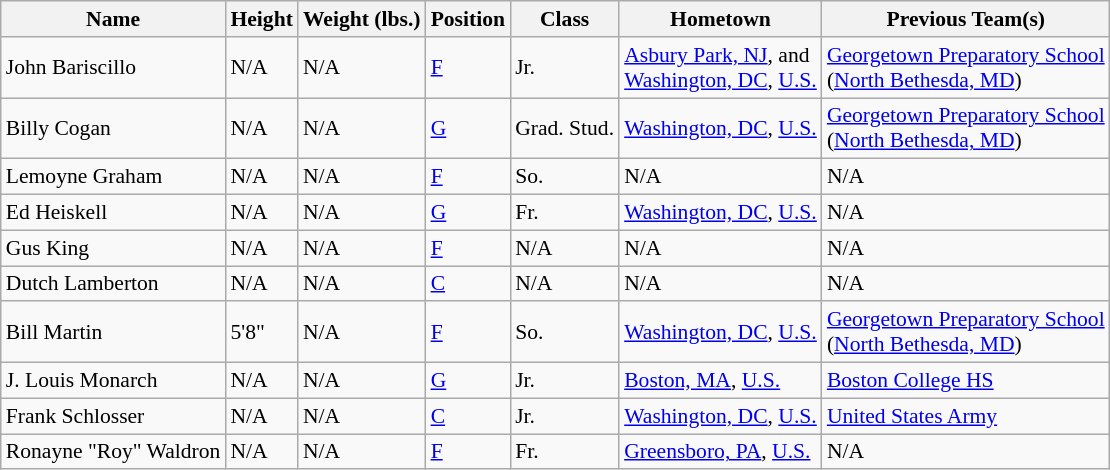<table class="wikitable" style="font-size: 90%">
<tr>
<th>Name</th>
<th>Height</th>
<th>Weight (lbs.)</th>
<th>Position</th>
<th>Class</th>
<th>Hometown</th>
<th>Previous Team(s)</th>
</tr>
<tr>
<td>John Bariscillo</td>
<td>N/A</td>
<td>N/A</td>
<td><a href='#'>F</a></td>
<td>Jr.</td>
<td><a href='#'>Asbury Park, NJ</a>, and<br><a href='#'>Washington, DC</a>, <a href='#'>U.S.</a></td>
<td><a href='#'>Georgetown Preparatory School</a><br>(<a href='#'>North Bethesda, MD</a>)</td>
</tr>
<tr>
<td>Billy Cogan</td>
<td>N/A</td>
<td>N/A</td>
<td><a href='#'>G</a></td>
<td>Grad. Stud.</td>
<td><a href='#'>Washington, DC</a>, <a href='#'>U.S.</a></td>
<td><a href='#'>Georgetown Preparatory School</a><br>(<a href='#'>North Bethesda, MD</a>)</td>
</tr>
<tr>
<td>Lemoyne Graham</td>
<td>N/A</td>
<td>N/A</td>
<td><a href='#'>F</a></td>
<td>So.</td>
<td>N/A</td>
<td>N/A</td>
</tr>
<tr>
<td>Ed Heiskell</td>
<td>N/A</td>
<td>N/A</td>
<td><a href='#'>G</a></td>
<td>Fr.</td>
<td><a href='#'>Washington, DC</a>, <a href='#'>U.S.</a></td>
<td>N/A</td>
</tr>
<tr>
<td>Gus King</td>
<td>N/A</td>
<td>N/A</td>
<td><a href='#'>F</a></td>
<td>N/A</td>
<td>N/A</td>
<td>N/A</td>
</tr>
<tr>
<td>Dutch Lamberton</td>
<td>N/A</td>
<td>N/A</td>
<td><a href='#'>C</a></td>
<td>N/A</td>
<td>N/A</td>
<td>N/A</td>
</tr>
<tr>
<td>Bill Martin</td>
<td>5'8"</td>
<td>N/A</td>
<td><a href='#'>F</a></td>
<td>So.</td>
<td><a href='#'>Washington, DC</a>, <a href='#'>U.S.</a></td>
<td><a href='#'>Georgetown Preparatory School</a><br>(<a href='#'>North Bethesda, MD</a>)</td>
</tr>
<tr>
<td>J. Louis Monarch</td>
<td>N/A</td>
<td>N/A</td>
<td><a href='#'>G</a></td>
<td>Jr.</td>
<td><a href='#'>Boston, MA</a>, <a href='#'>U.S.</a></td>
<td><a href='#'>Boston College HS</a></td>
</tr>
<tr>
<td>Frank Schlosser</td>
<td>N/A</td>
<td>N/A</td>
<td><a href='#'>C</a></td>
<td>Jr.</td>
<td><a href='#'>Washington, DC</a>, <a href='#'>U.S.</a></td>
<td><a href='#'>United States Army</a></td>
</tr>
<tr>
<td>Ronayne "Roy" Waldron</td>
<td>N/A</td>
<td>N/A</td>
<td><a href='#'>F</a></td>
<td>Fr.</td>
<td><a href='#'>Greensboro, PA</a>, <a href='#'>U.S.</a></td>
<td>N/A</td>
</tr>
</table>
